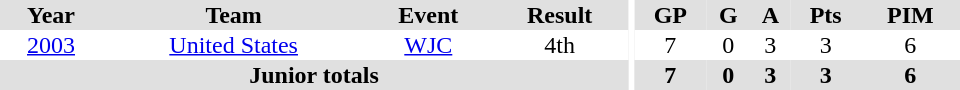<table border="0" cellpadding="1" cellspacing="0" ID="Table3" style="text-align:center; width:40em">
<tr ALIGN="center" bgcolor="#e0e0e0">
<th>Year</th>
<th>Team</th>
<th>Event</th>
<th>Result</th>
<th rowspan="99" bgcolor="#ffffff"></th>
<th>GP</th>
<th>G</th>
<th>A</th>
<th>Pts</th>
<th>PIM</th>
</tr>
<tr>
<td><a href='#'>2003</a></td>
<td><a href='#'>United States</a></td>
<td><a href='#'>WJC</a></td>
<td>4th</td>
<td>7</td>
<td>0</td>
<td>3</td>
<td>3</td>
<td>6</td>
</tr>
<tr bgcolor="#e0e0e0">
<th colspan="4">Junior totals</th>
<th>7</th>
<th>0</th>
<th>3</th>
<th>3</th>
<th>6</th>
</tr>
</table>
